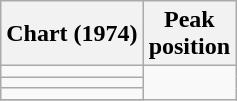<table class="wikitable sortable">
<tr>
<th align="left">Chart (1974)</th>
<th align="center">Peak<br>position</th>
</tr>
<tr>
<td></td>
</tr>
<tr>
<td></td>
</tr>
<tr>
<td></td>
</tr>
<tr>
</tr>
</table>
